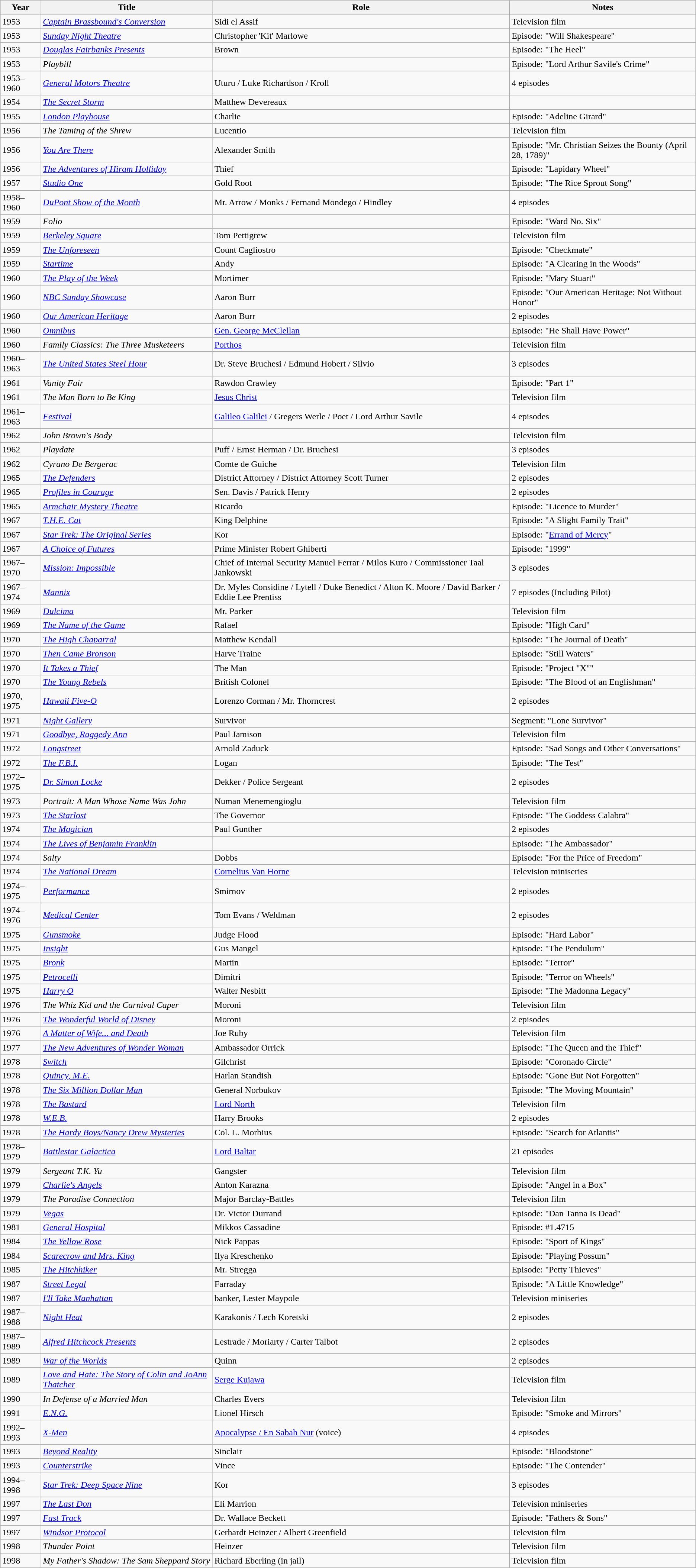<table class="wikitable sortable">
<tr>
<th>Year</th>
<th>Title</th>
<th>Role</th>
<th class="unsortable">Notes</th>
</tr>
<tr>
<td>1953</td>
<td><em><a href='#'>Captain Brassbound's Conversion</a></em></td>
<td>Sidi el Assif</td>
<td>Television film</td>
</tr>
<tr>
<td>1953</td>
<td><em><a href='#'>Sunday Night Theatre</a></em></td>
<td>Christopher 'Kit' Marlowe</td>
<td>Episode: "Will Shakespeare"</td>
</tr>
<tr>
<td>1953</td>
<td><em><a href='#'>Douglas Fairbanks Presents</a></em></td>
<td>Brown</td>
<td>Episode: "The Heel"</td>
</tr>
<tr>
<td>1953</td>
<td><em>Playbill</em></td>
<td></td>
<td>Episode: "Lord Arthur Savile's Crime"</td>
</tr>
<tr>
<td>1953–1960</td>
<td><em><a href='#'>General Motors Theatre</a></em></td>
<td>Uturu / Luke Richardson / Kroll</td>
<td>4 episodes</td>
</tr>
<tr>
<td>1954</td>
<td data-sort-value="Secret Storm, The"><em><a href='#'>The Secret Storm</a></em></td>
<td>Matthew Devereaux</td>
<td></td>
</tr>
<tr>
<td>1955</td>
<td><em><a href='#'>London Playhouse</a></em></td>
<td>Charlie</td>
<td>Episode: "Adeline Girard"</td>
</tr>
<tr>
<td>1956</td>
<td data-sort-value="Taming of the Shrew, The"><em>The Taming of the Shrew</em></td>
<td>Lucentio</td>
<td>Television film</td>
</tr>
<tr>
<td>1956</td>
<td><em><a href='#'>You Are There</a></em></td>
<td>Alexander Smith</td>
<td>Episode: "Mr. Christian Seizes the Bounty (April 28, 1789)"</td>
</tr>
<tr>
<td>1956</td>
<td data-sort-value="Adventures of Hiram Holliday, The"><em><a href='#'>The Adventures of Hiram Holliday</a></em></td>
<td>Thief</td>
<td>Episode: "Lapidary Wheel"</td>
</tr>
<tr>
<td>1957</td>
<td><em><a href='#'>Studio One</a></em></td>
<td>Gold Root</td>
<td>Episode: "The Rice Sprout Song"</td>
</tr>
<tr>
<td>1958–1960</td>
<td><em><a href='#'>DuPont Show of the Month</a></em></td>
<td>Mr. Arrow / Monks / Fernand Mondego / Hindley</td>
<td>4 episodes</td>
</tr>
<tr>
<td>1959</td>
<td><em>Folio</em></td>
<td></td>
<td>Episode: "Ward No. Six"</td>
</tr>
<tr>
<td>1959</td>
<td><em><a href='#'>Berkeley Square</a></em></td>
<td>Tom Pettigrew</td>
<td>Television film</td>
</tr>
<tr>
<td>1959</td>
<td data-sort-value="Unforeseen, The"><em><a href='#'>The Unforeseen</a></em></td>
<td>Count Cagliostro</td>
<td>Episode: "Checkmate"</td>
</tr>
<tr>
<td>1959</td>
<td><em><a href='#'>Startime</a></em></td>
<td>Andy</td>
<td>Episode: "A Clearing in the Woods"</td>
</tr>
<tr>
<td>1960</td>
<td data-sort-value="Play of the Week, The"><em><a href='#'>The Play of the Week</a></em></td>
<td>Mortimer</td>
<td>Episode: "Mary Stuart"</td>
</tr>
<tr>
<td>1960</td>
<td><em><a href='#'>NBC Sunday Showcase</a></em></td>
<td>Aaron Burr</td>
<td>Episode: "Our American Heritage: Not Without Honor"</td>
</tr>
<tr>
<td>1960</td>
<td><em><a href='#'>Our American Heritage</a></em></td>
<td>Aaron Burr</td>
<td>2 episodes</td>
</tr>
<tr>
<td>1960</td>
<td><em><a href='#'>Omnibus</a></em></td>
<td><a href='#'>Gen. George McClellan</a></td>
<td>Episode: "He Shall Have Power"</td>
</tr>
<tr>
<td>1960</td>
<td><em>Family Classics: The Three Musketeers</em></td>
<td><a href='#'>Porthos</a></td>
<td>Television film</td>
</tr>
<tr>
<td>1960–1963</td>
<td data-sort-value="United States Steel Hour, The"><em><a href='#'>The United States Steel Hour</a></em></td>
<td>Dr. Steve Bruchesi / Edmund Hobert / Silvio</td>
<td>3 episodes</td>
</tr>
<tr>
<td>1961</td>
<td><em>Vanity Fair</em></td>
<td>Rawdon Crawley</td>
<td>Episode: "Part 1"</td>
</tr>
<tr>
<td>1961</td>
<td data-sort-value="Man Born to Be King, The"><em>The Man Born to Be King</em></td>
<td><a href='#'>Jesus Christ</a></td>
<td>Television film</td>
</tr>
<tr>
<td>1961–1963</td>
<td><em><a href='#'>Festival</a></em></td>
<td><a href='#'>Galileo Galilei</a> / Gregers Werle / Poet / Lord Arthur Savile</td>
<td>4 episodes</td>
</tr>
<tr>
<td>1962</td>
<td><em>John Brown's Body</em></td>
<td></td>
<td>Television film</td>
</tr>
<tr>
<td>1962</td>
<td><em>Playdate</em></td>
<td>Puff / Ernst Herman / Dr. Bruchesi</td>
<td>3 episodes</td>
</tr>
<tr>
<td>1962</td>
<td><em>Cyrano De Bergerac</em></td>
<td>Comte de Guiche</td>
<td>Television film</td>
</tr>
<tr>
<td>1965</td>
<td data-sort-value="Defenders, The"><em><a href='#'>The Defenders</a></em></td>
<td>District Attorney / District Attorney Scott Turner</td>
<td>2 episodes</td>
</tr>
<tr>
<td>1965</td>
<td><em><a href='#'>Profiles in Courage</a></em></td>
<td>Sen. Davis / Patrick Henry</td>
<td>2 episodes</td>
</tr>
<tr>
<td>1965</td>
<td><em><a href='#'>Armchair Mystery Theatre</a></em></td>
<td>Ricardo</td>
<td>Episode: "Licence to Murder"</td>
</tr>
<tr>
<td>1967</td>
<td><em><a href='#'>T.H.E. Cat</a></em></td>
<td>King Delphine</td>
<td>Episode: "A Slight Family Trait"</td>
</tr>
<tr>
<td>1967</td>
<td><em><a href='#'>Star Trek: The Original Series</a></em></td>
<td>Kor</td>
<td>Episode: "<a href='#'>Errand of Mercy</a>"</td>
</tr>
<tr>
<td>1967</td>
<td data-sort-value="Choice of Futures, A"><em><a href='#'>A Choice of Futures</a></em></td>
<td>Prime Minister Robert Ghiberti</td>
<td>Episode: "1999"</td>
</tr>
<tr>
<td>1967–1970</td>
<td><em><a href='#'>Mission: Impossible</a></em></td>
<td>Chief of Internal Security Manuel Ferrar / Milos Kuro / Commissioner Taal Jankowski</td>
<td>3 episodes</td>
</tr>
<tr>
<td>1967–1974</td>
<td><em><a href='#'>Mannix</a></em></td>
<td>Dr. Myles Considine / Lytell / Duke Benedict / Alton K. Moore / David Barker / Eddie Lee Prentiss</td>
<td>7 episodes (Including Pilot)</td>
</tr>
<tr>
<td>1969</td>
<td><em><a href='#'>Dulcima</a></em></td>
<td>Mr. Parker</td>
<td>Television film</td>
</tr>
<tr>
<td>1969</td>
<td data-sort-value="Name of the Game, The"><em><a href='#'>The Name of the Game</a></em></td>
<td>Rafael</td>
<td>Episode: "High Card"</td>
</tr>
<tr>
<td>1970</td>
<td data-sort-value="High Chaparral, The"><em><a href='#'>The High Chaparral</a></em></td>
<td>Matthew Kendall</td>
<td>Episode: "The Journal of Death"</td>
</tr>
<tr>
<td>1970</td>
<td><em><a href='#'>Then Came Bronson</a></em></td>
<td>Harve Traine</td>
<td>Episode: "Still Waters"</td>
</tr>
<tr>
<td>1970</td>
<td><em><a href='#'>It Takes a Thief</a></em></td>
<td>The Man</td>
<td>Episode: "Project "X""</td>
</tr>
<tr>
<td>1970</td>
<td data-sort-value="Young Rebels, The"><em><a href='#'>The Young Rebels</a></em></td>
<td>British Colonel</td>
<td>Episode: "The Blood of an Englishman"</td>
</tr>
<tr>
<td>1970, 1975</td>
<td><em><a href='#'>Hawaii Five-O</a></em></td>
<td>Lorenzo Corman / Mr. Thorncrest</td>
<td>2 episodes</td>
</tr>
<tr>
<td>1971</td>
<td><em><a href='#'>Night Gallery</a></em></td>
<td>Survivor</td>
<td>Segment: "Lone Survivor"</td>
</tr>
<tr>
<td>1971</td>
<td><em><a href='#'>Goodbye, Raggedy Ann</a></em></td>
<td>Paul Jamison</td>
<td>Television film</td>
</tr>
<tr>
<td>1972</td>
<td><em><a href='#'>Longstreet</a></em></td>
<td>Arnold Zaduck</td>
<td>Episode: "Sad Songs and Other Conversations"</td>
</tr>
<tr>
<td>1972</td>
<td data-sort-value="F.B.I., The"><em><a href='#'>The F.B.I.</a></em></td>
<td>Logan</td>
<td>Episode: "The Test"</td>
</tr>
<tr>
<td>1972–1975</td>
<td><em><a href='#'>Dr. Simon Locke</a></em></td>
<td>Dekker / Police Sergeant</td>
<td>2 episodes</td>
</tr>
<tr>
<td>1973</td>
<td><em>Portrait: A Man Whose Name Was John</em></td>
<td>Numan Menemengioglu</td>
<td>Television film</td>
</tr>
<tr>
<td>1973</td>
<td data-sort-value="Starlost, The"><em><a href='#'>The Starlost</a></em></td>
<td>The Governor</td>
<td>Episode: "The Goddess Calabra"</td>
</tr>
<tr>
<td>1974</td>
<td data-sort-value="Magician, The"><em><a href='#'>The Magician</a></em></td>
<td>Paul Gunther</td>
<td>2 episodes</td>
</tr>
<tr>
<td>1974</td>
<td data-sort-value="Lives of Benjamin Franklin, The"><em><a href='#'>The Lives of Benjamin Franklin</a></em></td>
<td></td>
<td>Episode: "The Ambassador"</td>
</tr>
<tr>
<td>1974</td>
<td><em>Salty</em></td>
<td>Dobbs</td>
<td>Episode: "For the Price of Freedom"</td>
</tr>
<tr>
<td>1974</td>
<td data-sort-value="National Dream, The"><em><a href='#'>The National Dream</a></em></td>
<td><a href='#'>Cornelius Van Horne</a></td>
<td>Television miniseries</td>
</tr>
<tr>
<td>1974–1975</td>
<td><em><a href='#'>Performance</a></em></td>
<td>Smirnov</td>
<td>2 episodes</td>
</tr>
<tr>
<td>1974–1976</td>
<td><em><a href='#'>Medical Center</a></em></td>
<td>Tom Evans / Weldman</td>
<td>2 episodes</td>
</tr>
<tr>
<td>1975</td>
<td><em><a href='#'>Gunsmoke</a></em></td>
<td>Judge Flood</td>
<td>Episode: "Hard Labor"</td>
</tr>
<tr>
<td>1975</td>
<td><em><a href='#'>Insight</a></em></td>
<td>Gus Mangel</td>
<td>Episode: "The Pendulum"</td>
</tr>
<tr>
<td>1975</td>
<td><em><a href='#'>Bronk</a></em></td>
<td>Martin</td>
<td>Episode: "Terror"</td>
</tr>
<tr>
<td>1975</td>
<td><em><a href='#'>Petrocelli</a></em></td>
<td>Dimitri</td>
<td>Episode: "Terror on Wheels"</td>
</tr>
<tr>
<td>1975</td>
<td><em><a href='#'>Harry O</a></em></td>
<td>Walter Nesbitt</td>
<td>Episode: "The Madonna Legacy"</td>
</tr>
<tr>
<td>1976</td>
<td data-sort-value="Whiz Kid and the Carnival Caper, The"><em>The Whiz Kid and the Carnival Caper</em></td>
<td>Moroni</td>
<td>Television film</td>
</tr>
<tr>
<td>1976</td>
<td data-sort-value="Wonderful World of Disney, The"><em><a href='#'>The Wonderful World of Disney</a></em></td>
<td>Moroni</td>
<td>2 episodes</td>
</tr>
<tr>
<td>1976</td>
<td data-sort-value="Matter of Wife... and Death, A"><em><a href='#'>A Matter of Wife... and Death</a></em></td>
<td>Joe Ruby</td>
<td>Television film</td>
</tr>
<tr>
<td>1977</td>
<td data-sort-value="New Adventures of Wonder Woman, The"><em><a href='#'>The New Adventures of Wonder Woman</a></em></td>
<td>Ambassador Orrick</td>
<td>Episode: "The Queen and the Thief"</td>
</tr>
<tr>
<td>1978</td>
<td><em><a href='#'>Switch</a></em></td>
<td>Gilchrist</td>
<td>Episode: "Coronado Circle"</td>
</tr>
<tr>
<td>1978</td>
<td><em><a href='#'>Quincy, M.E.</a></em></td>
<td>Harlan Standish</td>
<td>Episode: "Gone But Not Forgotten"</td>
</tr>
<tr>
<td>1978</td>
<td data-sort-value="Six Million Dollar Man, The"><em><a href='#'>The Six Million Dollar Man</a></em></td>
<td>General Norbukov</td>
<td>Episode: "The Moving Mountain"</td>
</tr>
<tr>
<td>1978</td>
<td data-sort-value="Bastard, The"><em><a href='#'>The Bastard</a></em></td>
<td><a href='#'>Lord North</a></td>
<td>Television film</td>
</tr>
<tr>
<td>1978</td>
<td><em><a href='#'>W.E.B.</a></em></td>
<td>Harry Brooks</td>
<td>2 episodes</td>
</tr>
<tr>
<td>1978</td>
<td data-sort-value="Hardy Boys/Nancy Drew Mysteries, The"><em><a href='#'>The Hardy Boys/Nancy Drew Mysteries</a></em></td>
<td>Col. L. Morbius</td>
<td>Episode: "Search for Atlantis"</td>
</tr>
<tr>
<td>1978–1979</td>
<td><em><a href='#'>Battlestar Galactica</a></em></td>
<td><a href='#'>Lord Baltar</a></td>
<td>21 episodes</td>
</tr>
<tr>
<td>1979</td>
<td><em>Sergeant T.K. Yu</em></td>
<td>Gangster</td>
<td>Television film</td>
</tr>
<tr>
<td>1979</td>
<td><em><a href='#'>Charlie's Angels</a></em></td>
<td>Anton Karazna</td>
<td>Episode: "Angel in a Box"</td>
</tr>
<tr>
<td>1979</td>
<td data-sort-value="Paradise Connection, The"><em>The Paradise Connection</em></td>
<td>Major Barclay-Battles</td>
<td>Television film</td>
</tr>
<tr>
<td>1979</td>
<td><em><a href='#'>Vegas</a></em></td>
<td>Dr. Victor Durrand</td>
<td>Episode: "Dan Tanna Is Dead"</td>
</tr>
<tr>
<td>1981</td>
<td><em><a href='#'>General Hospital</a></em></td>
<td>Mikkos Cassadine</td>
<td>Episode: #1.4715</td>
</tr>
<tr>
<td>1984</td>
<td data-sort-value="Yellow Rose, The"><em><a href='#'>The Yellow Rose</a></em></td>
<td>Nick Pappas</td>
<td>Episode: "Sport of Kings"</td>
</tr>
<tr>
<td>1984</td>
<td><em><a href='#'>Scarecrow and Mrs. King</a></em></td>
<td>Ilya Kreschenko</td>
<td>Episode: "Playing Possum"</td>
</tr>
<tr>
<td>1985</td>
<td data-sort-value="Hitchhiker, The"><em><a href='#'>The Hitchhiker</a></em></td>
<td>Mr. Stregga</td>
<td>Episode: "Petty Thieves"</td>
</tr>
<tr>
<td>1987</td>
<td><em><a href='#'>Street Legal</a></em></td>
<td>Farraday</td>
<td>Episode: "A Little Knowledge"</td>
</tr>
<tr>
<td>1987</td>
<td><em><a href='#'>I'll Take Manhattan</a></em></td>
<td>banker, Lester Maypole</td>
<td>Television miniseries</td>
</tr>
<tr>
<td>1987–1988</td>
<td><em><a href='#'>Night Heat</a></em></td>
<td>Karakonis / Lech Koretski</td>
<td>2 episodes</td>
</tr>
<tr>
<td>1987–1989</td>
<td><em><a href='#'>Alfred Hitchcock Presents</a></em></td>
<td>Lestrade / Moriarty / Carter Talbot</td>
<td>2 episodes</td>
</tr>
<tr>
<td>1989</td>
<td><em><a href='#'>War of the Worlds</a></em></td>
<td>Quinn</td>
<td>2 episodes</td>
</tr>
<tr>
<td>1989</td>
<td><em><a href='#'>Love and Hate: The Story of Colin and JoAnn Thatcher</a></em></td>
<td><a href='#'>Serge Kujawa</a></td>
<td>Television film</td>
</tr>
<tr>
<td>1990</td>
<td><em>In Defense of a Married Man</em></td>
<td>Charles Evers</td>
<td>Television film</td>
</tr>
<tr>
<td>1991</td>
<td><em><a href='#'>E.N.G.</a></em></td>
<td>Lionel Hirsch</td>
<td>Episode: "Smoke and Mirrors"</td>
</tr>
<tr>
<td>1992–1993</td>
<td><em><a href='#'>X-Men</a></em></td>
<td><a href='#'>Apocalypse / En Sabah Nur</a> (voice)</td>
<td>4 episodes</td>
</tr>
<tr>
<td>1993</td>
<td><em><a href='#'>Beyond Reality</a></em></td>
<td>Sinclair</td>
<td>Episode: "Bloodstone"</td>
</tr>
<tr>
<td>1993</td>
<td><em><a href='#'>Counterstrike</a></em></td>
<td>Vince</td>
<td>Episode: "The Contender"</td>
</tr>
<tr>
<td>1994–1998</td>
<td><em><a href='#'>Star Trek: Deep Space Nine</a></em></td>
<td>Kor</td>
<td>3 episodes</td>
</tr>
<tr>
<td>1997</td>
<td data-sort-value="Last Don, The"><em><a href='#'>The Last Don</a></em></td>
<td>Eli Marrion</td>
<td>Television miniseries</td>
</tr>
<tr>
<td>1997</td>
<td><em><a href='#'>Fast Track</a></em></td>
<td>Dr. Wallace Beckett</td>
<td>Episode: "Fathers & Sons"</td>
</tr>
<tr>
<td>1997</td>
<td><em><a href='#'>Windsor Protocol</a></em></td>
<td>Gerhardt Heinzer / Albert Greenfield</td>
<td>Television film</td>
</tr>
<tr>
<td>1998</td>
<td><em>Thunder Point</em></td>
<td>Heinzer</td>
<td>Television film</td>
</tr>
<tr>
<td>1998</td>
<td><em>My Father's Shadow: The Sam Sheppard Story</em></td>
<td>Richard Eberling (in jail)</td>
<td>Television film</td>
</tr>
</table>
